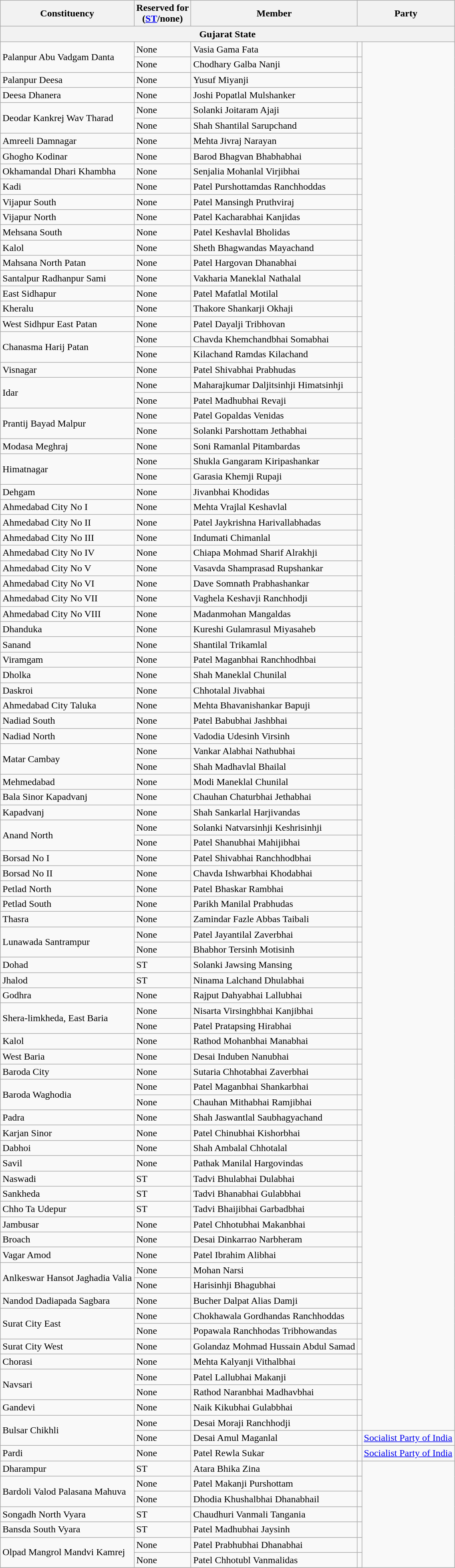<table class="wikitable sortable">
<tr>
<th>Constituency</th>
<th>Reserved for<br>(<a href='#'>ST</a>/none)</th>
<th>Member</th>
<th colspan=2>Party</th>
</tr>
<tr>
<th colspan="5">Gujarat State</th>
</tr>
<tr>
<td rowspan=2>Palanpur Abu Vadgam Danta</td>
<td>None</td>
<td>Vasia Gama Fata</td>
<td></td>
</tr>
<tr>
<td>None</td>
<td>Chodhary Galba Nanji</td>
<td></td>
</tr>
<tr>
<td>Palanpur Deesa</td>
<td>None</td>
<td>Yusuf Miyanji</td>
<td></td>
</tr>
<tr>
<td>Deesa Dhanera</td>
<td>None</td>
<td>Joshi Popatlal Mulshanker</td>
<td></td>
</tr>
<tr>
<td rowspan=2>Deodar Kankrej Wav Tharad</td>
<td>None</td>
<td>Solanki Joitaram Ajaji</td>
<td></td>
</tr>
<tr>
<td>None</td>
<td>Shah Shantilal Sarupchand</td>
<td></td>
</tr>
<tr>
<td>Amreeli Damnagar</td>
<td>None</td>
<td>Mehta Jivraj Narayan</td>
<td></td>
</tr>
<tr>
<td>Ghogho Kodinar</td>
<td>None</td>
<td>Barod Bhagvan Bhabhabhai</td>
<td></td>
</tr>
<tr>
<td>Okhamandal Dhari Khambha</td>
<td>None</td>
<td>Senjalia Mohanlal Virjibhai</td>
<td></td>
</tr>
<tr>
<td>Kadi</td>
<td>None</td>
<td>Patel Purshottamdas Ranchhoddas</td>
<td></td>
</tr>
<tr>
<td>Vijapur South</td>
<td>None</td>
<td>Patel Mansingh Pruthviraj</td>
<td></td>
</tr>
<tr>
<td>Vijapur North</td>
<td>None</td>
<td>Patel Kacharabhai Kanjidas</td>
<td></td>
</tr>
<tr>
<td>Mehsana South</td>
<td>None</td>
<td>Patel Keshavlal Bholidas</td>
<td></td>
</tr>
<tr>
<td>Kalol</td>
<td>None</td>
<td>Sheth Bhagwandas Mayachand</td>
<td></td>
</tr>
<tr>
<td>Mahsana North Patan</td>
<td>None</td>
<td>Patel Hargovan Dhanabhai</td>
<td></td>
</tr>
<tr>
<td>Santalpur Radhanpur Sami</td>
<td>None</td>
<td>Vakharia Maneklal Nathalal</td>
<td></td>
</tr>
<tr>
<td>East Sidhapur</td>
<td>None</td>
<td>Patel Mafatlal Motilal</td>
<td></td>
</tr>
<tr>
<td>Kheralu</td>
<td>None</td>
<td>Thakore Shankarji Okhaji</td>
<td></td>
</tr>
<tr>
<td>West Sidhpur East Patan</td>
<td>None</td>
<td>Patel Dayalji Tribhovan</td>
<td></td>
</tr>
<tr>
<td rowspan=2>Chanasma Harij Patan</td>
<td>None</td>
<td>Chavda Khemchandbhai Somabhai</td>
<td></td>
</tr>
<tr>
<td>None</td>
<td>Kilachand Ramdas Kilachand</td>
<td></td>
</tr>
<tr>
<td>Visnagar</td>
<td>None</td>
<td>Patel Shivabhai Prabhudas</td>
<td></td>
</tr>
<tr>
<td rowspan=2>Idar</td>
<td>None</td>
<td>Maharajkumar Daljitsinhji Himatsinhji</td>
<td></td>
</tr>
<tr>
<td>None</td>
<td>Patel Madhubhai Revaji</td>
<td></td>
</tr>
<tr>
<td rowspan=2>Prantij Bayad Malpur</td>
<td>None</td>
<td>Patel Gopaldas Venidas</td>
<td></td>
</tr>
<tr>
<td>None</td>
<td>Solanki Parshottam Jethabhai</td>
<td></td>
</tr>
<tr>
<td>Modasa Meghraj</td>
<td>None</td>
<td>Soni Ramanlal Pitambardas</td>
<td></td>
</tr>
<tr>
<td rowspan=2>Himatnagar</td>
<td>None</td>
<td>Shukla Gangaram Kiripashankar</td>
<td></td>
</tr>
<tr>
<td>None</td>
<td>Garasia Khemji Rupaji</td>
<td></td>
</tr>
<tr>
<td>Dehgam</td>
<td>None</td>
<td>Jivanbhai Khodidas</td>
<td></td>
</tr>
<tr>
<td>Ahmedabad City No I</td>
<td>None</td>
<td>Mehta Vrajlal Keshavlal</td>
<td></td>
</tr>
<tr>
<td>Ahmedabad City No II</td>
<td>None</td>
<td>Patel Jaykrishna Harivallabhadas</td>
<td></td>
</tr>
<tr>
<td>Ahmedabad City No III</td>
<td>None</td>
<td>Indumati Chimanlal</td>
<td></td>
</tr>
<tr>
<td>Ahmedabad City No IV</td>
<td>None</td>
<td>Chiapa Mohmad Sharif Alrakhji</td>
<td></td>
</tr>
<tr>
<td>Ahmedabad City No V</td>
<td>None</td>
<td>Vasavda Shamprasad Rupshankar</td>
<td></td>
</tr>
<tr>
<td>Ahmedabad City No VI</td>
<td>None</td>
<td>Dave Somnath Prabhashankar</td>
<td></td>
</tr>
<tr>
<td>Ahmedabad City No VII</td>
<td>None</td>
<td>Vaghela Keshavji Ranchhodji</td>
<td></td>
</tr>
<tr>
<td>Ahmedabad City No VIII</td>
<td>None</td>
<td>Madanmohan Mangaldas</td>
<td></td>
</tr>
<tr>
<td>Dhanduka</td>
<td>None</td>
<td>Kureshi Gulamrasul Miyasaheb</td>
<td></td>
</tr>
<tr>
<td>Sanand</td>
<td>None</td>
<td>Shantilal Trikamlal</td>
<td></td>
</tr>
<tr>
<td>Viramgam</td>
<td>None</td>
<td>Patel Maganbhai Ranchhodhbai</td>
<td></td>
</tr>
<tr>
<td>Dholka</td>
<td>None</td>
<td>Shah Maneklal Chunilal</td>
<td></td>
</tr>
<tr>
<td>Daskroi</td>
<td>None</td>
<td>Chhotalal Jivabhai</td>
<td></td>
</tr>
<tr>
<td>Ahmedabad City Taluka</td>
<td>None</td>
<td>Mehta Bhavanishankar Bapuji</td>
<td></td>
</tr>
<tr>
<td>Nadiad South</td>
<td>None</td>
<td>Patel Babubhai Jashbhai</td>
<td></td>
</tr>
<tr>
<td>Nadiad North</td>
<td>None</td>
<td>Vadodia Udesinh Virsinh</td>
<td></td>
</tr>
<tr>
<td rowspan=2>Matar Cambay</td>
<td>None</td>
<td>Vankar Alabhai Nathubhai</td>
<td></td>
</tr>
<tr>
<td>None</td>
<td>Shah Madhavlal Bhailal</td>
<td></td>
</tr>
<tr>
<td>Mehmedabad</td>
<td>None</td>
<td>Modi Maneklal Chunilal</td>
<td></td>
</tr>
<tr>
<td>Bala Sinor Kapadvanj</td>
<td>None</td>
<td>Chauhan Chaturbhai Jethabhai</td>
<td></td>
</tr>
<tr>
<td>Kapadvanj</td>
<td>None</td>
<td>Shah Sankarlal Harjivandas</td>
<td></td>
</tr>
<tr>
<td rowspan=2>Anand North</td>
<td>None</td>
<td>Solanki Natvarsinhji Keshrisinhji</td>
<td></td>
</tr>
<tr>
<td>None</td>
<td>Patel Shanubhai Mahijibhai</td>
<td></td>
</tr>
<tr>
<td>Borsad No I</td>
<td>None</td>
<td>Patel Shivabhai Ranchhodbhai</td>
<td></td>
</tr>
<tr>
<td>Borsad No II</td>
<td>None</td>
<td>Chavda Ishwarbhai Khodabhai</td>
<td></td>
</tr>
<tr>
<td>Petlad North</td>
<td>None</td>
<td>Patel Bhaskar Rambhai</td>
<td></td>
</tr>
<tr>
<td>Petlad South</td>
<td>None</td>
<td>Parikh Manilal Prabhudas</td>
<td></td>
</tr>
<tr>
<td>Thasra</td>
<td>None</td>
<td>Zamindar Fazle Abbas Taibali</td>
<td></td>
</tr>
<tr>
<td rowspan=2>Lunawada Santrampur</td>
<td>None</td>
<td>Patel Jayantilal Zaverbhai</td>
<td></td>
</tr>
<tr>
<td>None</td>
<td>Bhabhor Tersinh Motisinh</td>
<td></td>
</tr>
<tr>
<td>Dohad</td>
<td>ST</td>
<td>Solanki Jawsing Mansing</td>
<td></td>
</tr>
<tr>
<td>Jhalod</td>
<td>ST</td>
<td>Ninama Lalchand Dhulabhai</td>
<td></td>
</tr>
<tr>
<td>Godhra</td>
<td>None</td>
<td>Rajput Dahyabhai Lallubhai</td>
<td></td>
</tr>
<tr>
<td rowspan=2>Shera-limkheda, East Baria</td>
<td>None</td>
<td>Nisarta Virsinghbhai Kanjibhai</td>
<td></td>
</tr>
<tr>
<td>None</td>
<td>Patel Pratapsing Hirabhai</td>
<td></td>
</tr>
<tr>
<td>Kalol</td>
<td>None</td>
<td>Rathod Mohanbhai Manabhai</td>
<td></td>
</tr>
<tr>
<td>West Baria</td>
<td>None</td>
<td>Desai Induben Nanubhai</td>
<td></td>
</tr>
<tr>
<td>Baroda City</td>
<td>None</td>
<td>Sutaria Chhotabhai Zaverbhai</td>
<td></td>
</tr>
<tr>
<td rowspan=2>Baroda Waghodia</td>
<td>None</td>
<td>Patel Maganbhai Shankarbhai</td>
<td></td>
</tr>
<tr>
<td>None</td>
<td>Chauhan Mithabhai Ramjibhai</td>
<td></td>
</tr>
<tr>
<td>Padra</td>
<td>None</td>
<td>Shah Jaswantlal Saubhagyachand</td>
<td></td>
</tr>
<tr>
<td>Karjan Sinor</td>
<td>None</td>
<td>Patel Chinubhai Kishorbhai</td>
<td></td>
</tr>
<tr>
<td>Dabhoi</td>
<td>None</td>
<td>Shah Ambalal Chhotalal</td>
<td></td>
</tr>
<tr>
<td>Savil</td>
<td>None</td>
<td>Pathak Manilal Hargovindas</td>
<td></td>
</tr>
<tr>
<td>Naswadi</td>
<td>ST</td>
<td>Tadvi Bhulabhai Dulabhai</td>
<td></td>
</tr>
<tr>
<td>Sankheda</td>
<td>ST</td>
<td>Tadvi Bhanabhai Gulabbhai</td>
<td></td>
</tr>
<tr>
<td>Chho Ta Udepur</td>
<td>ST</td>
<td>Tadvi Bhaijibhai Garbadbhai</td>
<td></td>
</tr>
<tr>
<td>Jambusar</td>
<td>None</td>
<td>Patel Chhotubhai Makanbhai</td>
<td></td>
</tr>
<tr>
<td>Broach</td>
<td>None</td>
<td>Desai Dinkarrao Narbheram</td>
<td></td>
</tr>
<tr>
<td>Vagar Amod</td>
<td>None</td>
<td>Patel Ibrahim Alibhai</td>
<td></td>
</tr>
<tr>
<td rowspan=2>Anlkeswar Hansot Jaghadia Valia</td>
<td>None</td>
<td>Mohan Narsi</td>
<td></td>
</tr>
<tr>
<td>None</td>
<td>Harisinhji Bhagubhai</td>
<td></td>
</tr>
<tr>
<td>Nandod Dadiapada Sagbara</td>
<td>None</td>
<td>Bucher Dalpat Alias Damji</td>
<td></td>
</tr>
<tr>
<td rowspan=2>Surat City East</td>
<td>None</td>
<td>Chokhawala Gordhandas Ranchhoddas</td>
<td></td>
</tr>
<tr>
<td>None</td>
<td>Popawala Ranchhodas Tribhowandas</td>
<td></td>
</tr>
<tr>
<td>Surat City West</td>
<td>None</td>
<td>Golandaz Mohmad Hussain Abdul Samad</td>
<td></td>
</tr>
<tr>
<td>Chorasi</td>
<td>None</td>
<td>Mehta Kalyanji Vithalbhai</td>
<td></td>
</tr>
<tr>
<td rowspan=2>Navsari</td>
<td>None</td>
<td>Patel Lallubhai Makanji</td>
<td></td>
</tr>
<tr>
<td>None</td>
<td>Rathod Naranbhai Madhavbhai</td>
<td></td>
</tr>
<tr>
<td>Gandevi</td>
<td>None</td>
<td>Naik Kikubhai Gulabbhai</td>
<td></td>
</tr>
<tr>
<td rowspan=2>Bulsar Chikhli</td>
<td>None</td>
<td>Desai Moraji Ranchhodji</td>
<td></td>
</tr>
<tr>
<td>None</td>
<td>Desai Amul Maganlal</td>
<td></td>
<td><a href='#'>Socialist Party of India</a></td>
</tr>
<tr>
<td>Pardi</td>
<td>None</td>
<td>Patel Rewla Sukar</td>
<td></td>
<td><a href='#'>Socialist Party of India</a></td>
</tr>
<tr>
<td>Dharampur</td>
<td>ST</td>
<td>Atara Bhika Zina</td>
<td></td>
</tr>
<tr>
<td rowspan=2>Bardoli Valod Palasana Mahuva</td>
<td>None</td>
<td>Patel Makanji Purshottam</td>
<td></td>
</tr>
<tr>
<td>None</td>
<td>Dhodia Khushalbhai Dhanabhail</td>
<td></td>
</tr>
<tr>
<td>Songadh North Vyara</td>
<td>ST</td>
<td>Chaudhuri Vanmali Tangania</td>
<td></td>
</tr>
<tr>
<td>Bansda South Vyara</td>
<td>ST</td>
<td>Patel Madhubhai Jaysinh</td>
<td></td>
</tr>
<tr>
<td rowspan=2>Olpad Mangrol Mandvi Kamrej</td>
<td>None</td>
<td>Patel Prabhubhai Dhanabhai</td>
<td></td>
</tr>
<tr>
<td>None</td>
<td>Patel Chhotubl Vanmalidas</td>
<td></td>
</tr>
<tr>
</tr>
</table>
